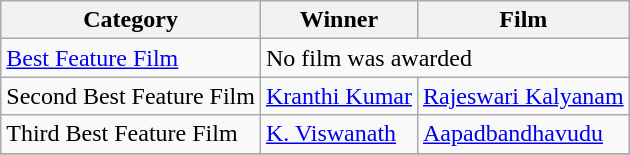<table class="wikitable">
<tr>
<th>Category</th>
<th>Winner</th>
<th>Film</th>
</tr>
<tr>
<td><a href='#'>Best Feature Film</a></td>
<td colspan="2">No film was awarded</td>
</tr>
<tr>
<td>Second Best Feature Film</td>
<td><a href='#'>Kranthi Kumar</a></td>
<td><a href='#'>Rajeswari Kalyanam</a></td>
</tr>
<tr>
<td>Third Best Feature Film</td>
<td><a href='#'>K. Viswanath</a></td>
<td><a href='#'>Aapadbandhavudu</a></td>
</tr>
<tr>
</tr>
</table>
